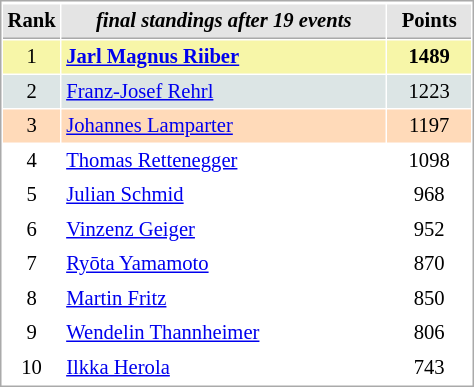<table cellspacing="1" cellpadding="3" style="border:1px solid #AAAAAA;font-size:86%">
<tr style="background-color: #E4E4E4;">
</tr>
<tr style="background-color: #E4E4E4;">
<th style="border-bottom:1px solid #AAAAAA; width: 10px;">Rank</th>
<th style="border-bottom:1px solid #AAAAAA; width: 210px;"><em>final standings after 19 events</em></th>
<th style="border-bottom:1px solid #AAAAAA; width: 50px;">Points</th>
</tr>
<tr style="background:#f7f6a8;">
<td align=center>1</td>
<td> <strong><a href='#'>Jarl Magnus Riiber</a></strong> </td>
<td align=center><strong>1489</strong></td>
</tr>
<tr style="background:#dce5e5;">
<td align=center>2</td>
<td> <a href='#'>Franz-Josef Rehrl</a></td>
<td align=center>1223</td>
</tr>
<tr style="background:#ffdab9;">
<td align=center>3</td>
<td> <a href='#'>Johannes Lamparter</a></td>
<td align=center>1197</td>
</tr>
<tr>
<td align=center>4</td>
<td> <a href='#'>Thomas Rettenegger</a></td>
<td align=center>1098</td>
</tr>
<tr>
<td align=center>5</td>
<td> <a href='#'>Julian Schmid</a></td>
<td align=center>968</td>
</tr>
<tr>
<td align=center>6</td>
<td> <a href='#'>Vinzenz Geiger</a></td>
<td align=center>952</td>
</tr>
<tr>
<td align=center>7</td>
<td> <a href='#'>Ryōta Yamamoto</a></td>
<td align=center>870</td>
</tr>
<tr>
<td align=center>8</td>
<td> <a href='#'>Martin Fritz</a></td>
<td align=center>850</td>
</tr>
<tr>
<td align=center>9</td>
<td> <a href='#'>Wendelin Thannheimer</a></td>
<td align=center>806</td>
</tr>
<tr>
<td align=center>10</td>
<td> <a href='#'>Ilkka Herola</a></td>
<td align=center>743</td>
</tr>
</table>
